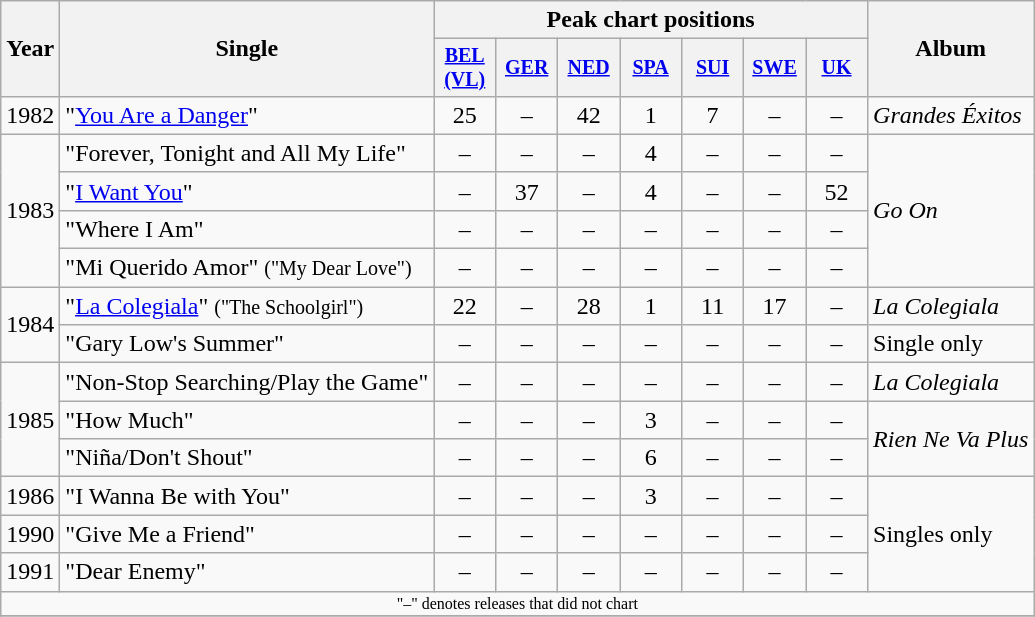<table class="wikitable" style="text-align:center;">
<tr>
<th rowspan="2">Year</th>
<th rowspan="2">Single</th>
<th colspan="7">Peak chart positions</th>
<th rowspan="2">Album</th>
</tr>
<tr style="font-size:smaller;">
<th width="35"><a href='#'>BEL<br>(VL)</a><br></th>
<th width="35"><a href='#'>GER</a><br></th>
<th width="35"><a href='#'>NED</a><br></th>
<th width="35"><a href='#'>SPA</a><br></th>
<th width="35"><a href='#'>SUI</a><br></th>
<th width="35"><a href='#'>SWE</a><br></th>
<th width="35"><a href='#'>UK</a><br></th>
</tr>
<tr>
<td>1982</td>
<td align="left">"<a href='#'>You Are a Danger</a>"</td>
<td>25</td>
<td>–</td>
<td>42</td>
<td>1</td>
<td>7</td>
<td>–</td>
<td>–</td>
<td align="left"><em>Grandes Éxitos</em></td>
</tr>
<tr>
<td rowspan="4">1983</td>
<td align="left">"Forever, Tonight and All My Life"</td>
<td>–</td>
<td>–</td>
<td>–</td>
<td>4</td>
<td>–</td>
<td>–</td>
<td>–</td>
<td align="left" rowspan="4"><em>Go On</em></td>
</tr>
<tr>
<td align="left">"<a href='#'>I Want You</a>"</td>
<td>–</td>
<td>37</td>
<td>–</td>
<td>4</td>
<td>–</td>
<td>–</td>
<td>52</td>
</tr>
<tr>
<td align="left">"Where I Am"</td>
<td>–</td>
<td>–</td>
<td>–</td>
<td>–</td>
<td>–</td>
<td>–</td>
<td>–</td>
</tr>
<tr>
<td align="left">"Mi Querido Amor" <small>("My Dear Love")</small></td>
<td>–</td>
<td>–</td>
<td>–</td>
<td>–</td>
<td>–</td>
<td>–</td>
<td>–</td>
</tr>
<tr>
<td rowspan="2">1984</td>
<td align="left">"<a href='#'>La Colegiala</a>" <small>("The Schoolgirl")</small></td>
<td>22</td>
<td>–</td>
<td>28</td>
<td>1</td>
<td>11</td>
<td>17</td>
<td>–</td>
<td align="left"><em>La Colegiala</em></td>
</tr>
<tr>
<td align="left">"Gary Low's Summer"</td>
<td>–</td>
<td>–</td>
<td>–</td>
<td>–</td>
<td>–</td>
<td>–</td>
<td>–</td>
<td align="left">Single only</td>
</tr>
<tr>
<td rowspan="3">1985</td>
<td align="left">"Non-Stop Searching/Play the Game"</td>
<td>–</td>
<td>–</td>
<td>–</td>
<td>–</td>
<td>–</td>
<td>–</td>
<td>–</td>
<td align="left"><em>La Colegiala</em></td>
</tr>
<tr>
<td align="left">"How Much"</td>
<td>–</td>
<td>–</td>
<td>–</td>
<td>3</td>
<td>–</td>
<td>–</td>
<td>–</td>
<td align="left" rowspan="2"><em>Rien Ne Va Plus</em></td>
</tr>
<tr>
<td align="left">"Niña/Don't Shout"</td>
<td>–</td>
<td>–</td>
<td>–</td>
<td>6</td>
<td>–</td>
<td>–</td>
<td>–</td>
</tr>
<tr>
<td>1986</td>
<td align="left">"I Wanna Be with You"</td>
<td>–</td>
<td>–</td>
<td>–</td>
<td>3</td>
<td>–</td>
<td>–</td>
<td>–</td>
<td align="left" rowspan="3">Singles only</td>
</tr>
<tr>
<td>1990</td>
<td align="left">"Give Me a Friend"</td>
<td>–</td>
<td>–</td>
<td>–</td>
<td>–</td>
<td>–</td>
<td>–</td>
<td>–</td>
</tr>
<tr>
<td>1991</td>
<td align="left">"Dear Enemy"</td>
<td>–</td>
<td>–</td>
<td>–</td>
<td>–</td>
<td>–</td>
<td>–</td>
<td>–</td>
</tr>
<tr>
<td colspan="15" style="font-size:8pt">"–" denotes releases that did not chart</td>
</tr>
<tr>
</tr>
</table>
